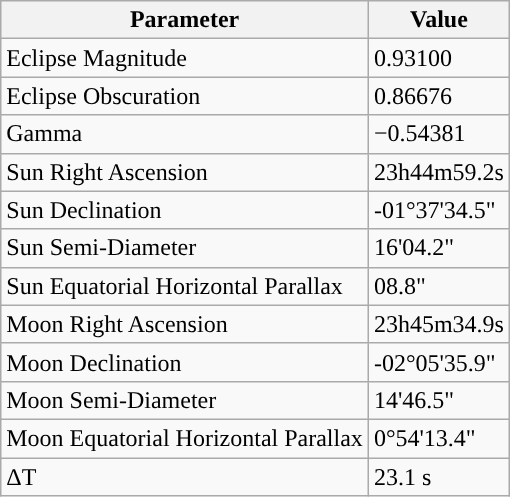<table class="wikitable">
<tr>
<th>Parameter</th>
<th>Value</th>
</tr>
<tr>
<td>Eclipse Magnitude</td>
<td>0.93100</td>
</tr>
<tr>
<td>Eclipse Obscuration</td>
<td>0.86676</td>
</tr>
<tr>
<td>Gamma</td>
<td>−0.54381</td>
</tr>
<tr>
<td>Sun Right Ascension</td>
<td>23h44m59.2s</td>
</tr>
<tr>
<td>Sun Declination</td>
<td>-01°37'34.5"</td>
</tr>
<tr>
<td>Sun Semi-Diameter</td>
<td>16'04.2"</td>
</tr>
<tr>
<td>Sun Equatorial Horizontal Parallax</td>
<td>08.8"</td>
</tr>
<tr>
<td>Moon Right Ascension</td>
<td>23h45m34.9s</td>
</tr>
<tr>
<td>Moon Declination</td>
<td>-02°05'35.9"</td>
</tr>
<tr>
<td>Moon Semi-Diameter</td>
<td>14'46.5"</td>
</tr>
<tr>
<td>Moon Equatorial Horizontal Parallax</td>
<td>0°54'13.4"</td>
</tr>
<tr>
<td>ΔT</td>
<td>23.1 s</td>
</tr>
</table>
